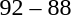<table style="text-align:center">
<tr>
<th width=200></th>
<th width=100></th>
<th width=200></th>
<th></th>
</tr>
<tr>
<td align=right><strong></strong></td>
<td>92 – 88</td>
<td align=left></td>
</tr>
</table>
